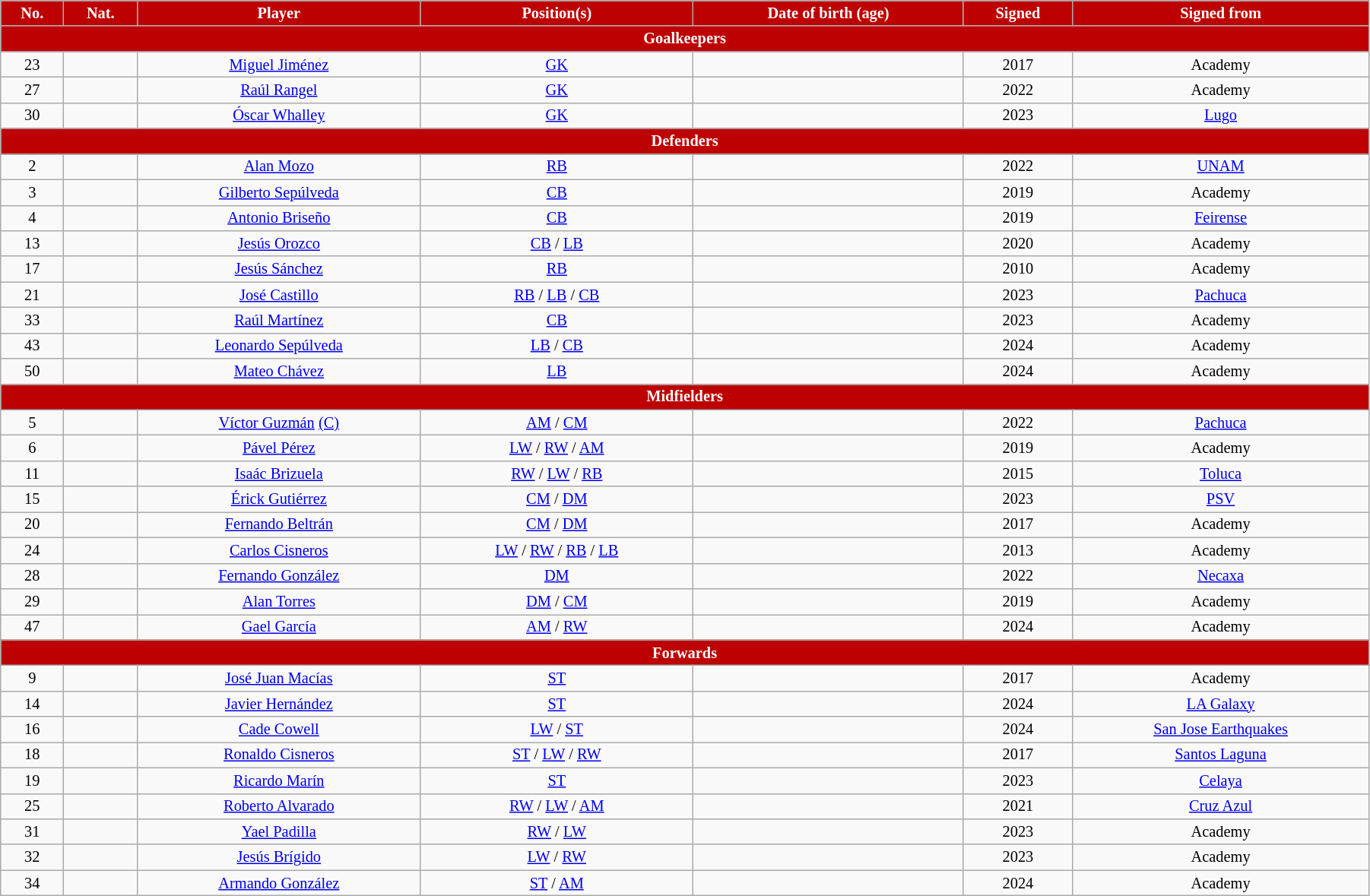<table class="wikitable" style="text-align:center;font-size:85%;width:95%">
<tr>
<th style="background:#bd0102;color:#FFFFFF;text-align:center;width:10x";>No.</th>
<th style="background:#bd0102;color:#FFFFFF;text-align:center;width:20x" ;>Nat.</th>
<th style="background:#bd0102;color:#FFFFFF;text-align:center;width:160x" ;>Player</th>
<th style="background:#bd0102;color:#FFFFFF;text-align:center;width:80x";>Position(s)</th>
<th style="background:#bd0102;color:#FFFFFF;text-align:center;width:180x";>Date of birth (age)</th>
<th style="background:#bd0102;color:#FFFFFF;text-align:center;width:30x";>Signed</th>
<th style="background:#bd0102;color:#FFFFFF;text-align:center;width:180x";>Signed from</th>
</tr>
<tr>
<th colspan="7" style="background:#bd0102;color:#FFFFFF;text-align:center">Goalkeepers</th>
</tr>
<tr>
<td>23</td>
<td></td>
<td><a href='#'>Miguel Jiménez</a></td>
<td><a href='#'>GK</a></td>
<td></td>
<td>2017</td>
<td>Academy</td>
</tr>
<tr>
<td>27</td>
<td></td>
<td><a href='#'>Raúl Rangel</a></td>
<td><a href='#'>GK</a></td>
<td></td>
<td>2022</td>
<td>Academy</td>
</tr>
<tr>
<td>30</td>
<td></td>
<td><a href='#'>Óscar Whalley</a></td>
<td><a href='#'>GK</a></td>
<td></td>
<td>2023</td>
<td> <a href='#'>Lugo</a></td>
</tr>
<tr>
<th colspan="7" style="background:#bd0102;color:#FFFFFF;text-align:center">Defenders</th>
</tr>
<tr>
<td>2</td>
<td></td>
<td><a href='#'>Alan Mozo</a></td>
<td><a href='#'>RB</a></td>
<td></td>
<td>2022</td>
<td><a href='#'>UNAM</a></td>
</tr>
<tr>
<td>3</td>
<td></td>
<td><a href='#'>Gilberto Sepúlveda</a></td>
<td><a href='#'>CB</a></td>
<td></td>
<td>2019</td>
<td>Academy</td>
</tr>
<tr>
<td>4</td>
<td></td>
<td><a href='#'>Antonio Briseño</a></td>
<td><a href='#'>CB</a></td>
<td></td>
<td>2019</td>
<td> <a href='#'>Feirense</a></td>
</tr>
<tr>
<td>13</td>
<td></td>
<td><a href='#'>Jesús Orozco</a></td>
<td><a href='#'>CB</a> / <a href='#'>LB</a></td>
<td></td>
<td>2020</td>
<td>Academy</td>
</tr>
<tr>
<td>17</td>
<td></td>
<td><a href='#'>Jesús Sánchez</a></td>
<td><a href='#'>RB</a></td>
<td></td>
<td>2010</td>
<td>Academy</td>
</tr>
<tr>
<td>21</td>
<td></td>
<td><a href='#'>José Castillo</a></td>
<td><a href='#'>RB</a> / <a href='#'>LB</a> / <a href='#'>CB</a></td>
<td></td>
<td>2023</td>
<td><a href='#'>Pachuca</a></td>
</tr>
<tr>
<td>33</td>
<td></td>
<td><a href='#'>Raúl Martínez</a></td>
<td><a href='#'>CB</a></td>
<td></td>
<td>2023</td>
<td>Academy</td>
</tr>
<tr>
<td>43</td>
<td></td>
<td><a href='#'>Leonardo Sepúlveda</a></td>
<td><a href='#'>LB</a> / <a href='#'>CB</a></td>
<td></td>
<td>2024</td>
<td>Academy</td>
</tr>
<tr>
<td>50</td>
<td></td>
<td><a href='#'>Mateo Chávez</a></td>
<td><a href='#'>LB</a></td>
<td></td>
<td>2024</td>
<td>Academy</td>
</tr>
<tr>
<th colspan="7" style="background:#bd0102;color:#FFFFFF;text-align:center">Midfielders</th>
</tr>
<tr>
<td>5</td>
<td></td>
<td><a href='#'>Víctor Guzmán</a> <a href='#'>(C)</a></td>
<td><a href='#'>AM</a> / <a href='#'>CM</a></td>
<td></td>
<td>2022</td>
<td><a href='#'>Pachuca</a></td>
</tr>
<tr>
<td>6</td>
<td></td>
<td><a href='#'>Pável Pérez</a></td>
<td><a href='#'>LW</a> / <a href='#'>RW</a> / <a href='#'>AM</a></td>
<td></td>
<td>2019</td>
<td>Academy</td>
</tr>
<tr>
<td>11</td>
<td></td>
<td><a href='#'>Isaác Brizuela</a></td>
<td><a href='#'>RW</a> / <a href='#'>LW</a> / <a href='#'>RB</a></td>
<td></td>
<td>2015</td>
<td><a href='#'>Toluca</a></td>
</tr>
<tr>
<td>15</td>
<td></td>
<td><a href='#'>Érick Gutiérrez</a></td>
<td><a href='#'>CM</a> / <a href='#'>DM</a></td>
<td></td>
<td>2023</td>
<td> <a href='#'>PSV</a></td>
</tr>
<tr>
<td>20</td>
<td></td>
<td><a href='#'>Fernando Beltrán</a></td>
<td><a href='#'>CM</a> / <a href='#'>DM</a></td>
<td></td>
<td>2017</td>
<td>Academy</td>
</tr>
<tr>
<td>24</td>
<td></td>
<td><a href='#'>Carlos Cisneros</a></td>
<td><a href='#'>LW</a> / <a href='#'>RW</a> / <a href='#'>RB</a> / <a href='#'>LB</a></td>
<td></td>
<td>2013</td>
<td>Academy</td>
</tr>
<tr>
<td>28</td>
<td></td>
<td><a href='#'>Fernando González</a></td>
<td><a href='#'>DM</a></td>
<td></td>
<td>2022</td>
<td><a href='#'>Necaxa</a></td>
</tr>
<tr>
<td>29</td>
<td></td>
<td><a href='#'>Alan Torres</a></td>
<td><a href='#'>DM</a> / <a href='#'>CM</a></td>
<td></td>
<td>2019</td>
<td>Academy</td>
</tr>
<tr>
<td>47</td>
<td></td>
<td><a href='#'>Gael García</a></td>
<td><a href='#'>AM</a> / <a href='#'>RW</a></td>
<td></td>
<td>2024</td>
<td>Academy</td>
</tr>
<tr>
<th colspan="7" style="background:#bd0102;color:#FFFFFF;text-align:center">Forwards</th>
</tr>
<tr>
<td>9</td>
<td></td>
<td><a href='#'>José Juan Macías</a></td>
<td><a href='#'>ST</a></td>
<td></td>
<td>2017</td>
<td>Academy</td>
</tr>
<tr>
<td>14</td>
<td></td>
<td><a href='#'>Javier Hernández</a></td>
<td><a href='#'>ST</a></td>
<td></td>
<td>2024</td>
<td> <a href='#'>LA Galaxy</a></td>
</tr>
<tr>
<td>16</td>
<td></td>
<td><a href='#'>Cade Cowell</a></td>
<td><a href='#'>LW</a> / <a href='#'>ST</a></td>
<td></td>
<td>2024</td>
<td> <a href='#'>San Jose Earthquakes</a></td>
</tr>
<tr>
<td>18</td>
<td></td>
<td><a href='#'>Ronaldo Cisneros</a></td>
<td><a href='#'>ST</a> / <a href='#'>LW</a> / <a href='#'>RW</a></td>
<td></td>
<td>2017</td>
<td><a href='#'>Santos Laguna</a></td>
</tr>
<tr>
<td>19</td>
<td></td>
<td><a href='#'>Ricardo Marín</a></td>
<td><a href='#'>ST</a></td>
<td></td>
<td>2023</td>
<td><a href='#'>Celaya</a></td>
</tr>
<tr>
<td>25</td>
<td></td>
<td><a href='#'>Roberto Alvarado</a></td>
<td><a href='#'>RW</a> / <a href='#'>LW</a> / <a href='#'>AM</a></td>
<td></td>
<td>2021</td>
<td><a href='#'>Cruz Azul</a></td>
</tr>
<tr>
<td>31</td>
<td></td>
<td><a href='#'>Yael Padilla</a></td>
<td><a href='#'>RW</a> / <a href='#'>LW</a></td>
<td></td>
<td>2023</td>
<td>Academy</td>
</tr>
<tr>
<td>32</td>
<td></td>
<td><a href='#'>Jesús Brígido</a></td>
<td><a href='#'>LW</a> / <a href='#'>RW</a></td>
<td></td>
<td>2023</td>
<td>Academy</td>
</tr>
<tr>
<td>34</td>
<td></td>
<td><a href='#'>Armando González</a></td>
<td><a href='#'>ST</a> / <a href='#'>AM</a></td>
<td></td>
<td>2024</td>
<td>Academy</td>
</tr>
</table>
